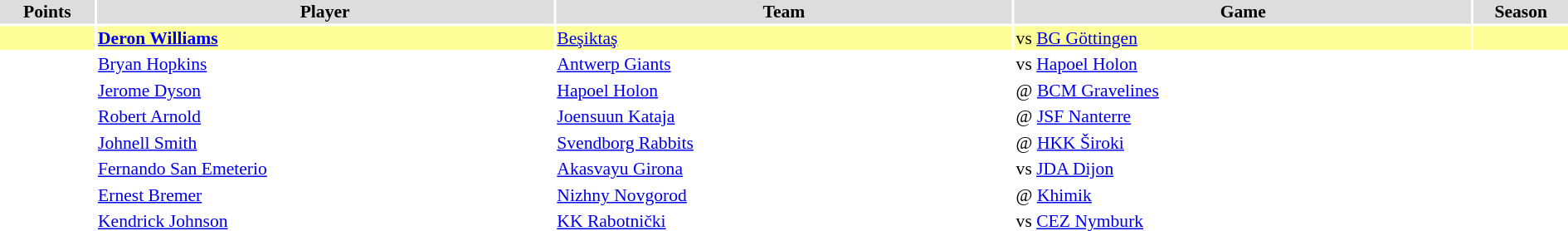<table class="sortable"  style="font-size:90%; margin:0; width:100%; margin:auto;">
<tr style="background:#ddd;">
<th width=50>Points</th>
<th width=250>Player</th>
<th width=250>Team</th>
<th width=250>Game</th>
<th width=50>Season</th>
</tr>
<tr style="background:#ff9;">
<td></td>
<td align=left> <strong><a href='#'>Deron Williams</a></strong></td>
<td> <a href='#'>Beşiktaş</a></td>
<td>vs  <a href='#'>BG Göttingen</a></td>
<td></td>
</tr>
<tr>
<td></td>
<td align=left> <a href='#'>Bryan Hopkins</a></td>
<td> <a href='#'>Antwerp Giants</a></td>
<td>vs  <a href='#'>Hapoel Holon</a></td>
<td></td>
</tr>
<tr>
<td></td>
<td align=left> <a href='#'>Jerome Dyson</a></td>
<td> <a href='#'>Hapoel Holon</a></td>
<td>@  <a href='#'>BCM Gravelines</a></td>
<td></td>
</tr>
<tr>
<td></td>
<td align=left> <a href='#'>Robert Arnold</a></td>
<td> <a href='#'>Joensuun Kataja</a></td>
<td>@  <a href='#'>JSF Nanterre</a></td>
<td></td>
</tr>
<tr>
<td></td>
<td align=left> <a href='#'>Johnell Smith</a></td>
<td> <a href='#'>Svendborg Rabbits</a></td>
<td>@  <a href='#'>HKK Široki</a></td>
<td></td>
</tr>
<tr>
<td></td>
<td align=left> <a href='#'>Fernando San Emeterio</a></td>
<td> <a href='#'>Akasvayu Girona</a></td>
<td>vs  <a href='#'>JDA Dijon</a></td>
<td></td>
</tr>
<tr>
<td></td>
<td align=left> <a href='#'>Ernest Bremer</a></td>
<td> <a href='#'>Nizhny Novgorod</a></td>
<td>@  <a href='#'>Khimik</a></td>
<td></td>
</tr>
<tr>
<td></td>
<td align=left> <a href='#'>Kendrick Johnson</a></td>
<td> <a href='#'>KK Rabotnički</a></td>
<td>vs  <a href='#'>CEZ Nymburk</a></td>
<td></td>
</tr>
</table>
